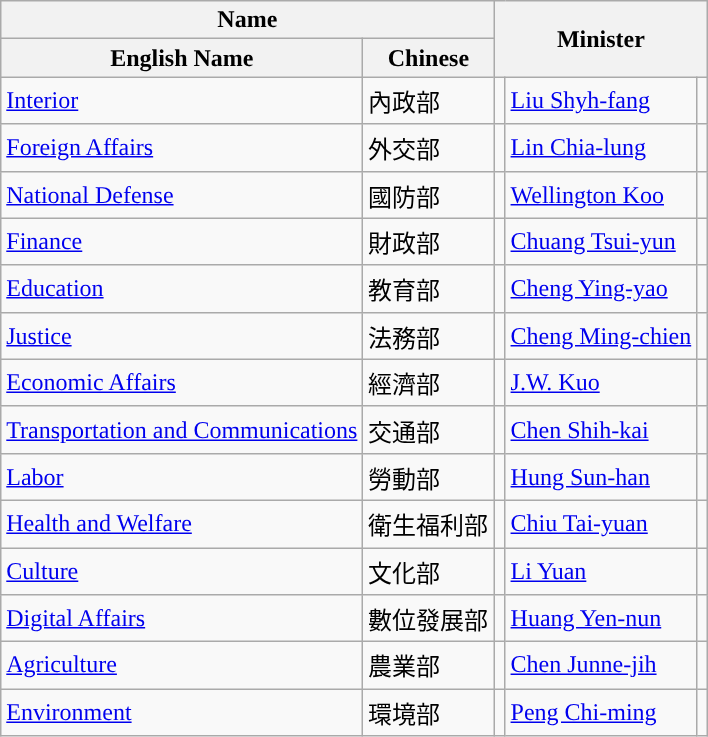<table class="wikitable sortable">
<tr>
<th colspan="2">Name</th>
<th colspan="3" rowspan="2">Minister</th>
</tr>
<tr>
<th>English Name</th>
<th>Chinese</th>
</tr>
<tr>
<td><a href='#'>Interior</a></td>
<td>內政部</td>
<td style="background:"></td>
<td><a href='#'>Liu Shyh-fang</a></td>
<td></td>
</tr>
<tr>
<td><a href='#'>Foreign Affairs</a></td>
<td>外交部</td>
<td style="background:"></td>
<td><a href='#'>Lin Chia-lung</a></td>
<td></td>
</tr>
<tr>
<td><a href='#'>National Defense</a></td>
<td>國防部</td>
<td style="background:"></td>
<td><a href='#'>Wellington Koo</a></td>
<td></td>
</tr>
<tr>
<td><a href='#'>Finance</a></td>
<td>財政部</td>
<td style="background:"></td>
<td><a href='#'>Chuang Tsui-yun</a></td>
<td></td>
</tr>
<tr>
<td><a href='#'>Education</a></td>
<td>教育部</td>
<td style="background:"></td>
<td><a href='#'>Cheng Ying-yao</a></td>
<td></td>
</tr>
<tr>
<td><a href='#'>Justice</a></td>
<td>法務部</td>
<td style="background:"></td>
<td><a href='#'>Cheng Ming-chien</a></td>
<td></td>
</tr>
<tr>
<td><a href='#'>Economic Affairs</a></td>
<td>經濟部</td>
<td style="background:"></td>
<td><a href='#'>J.W. Kuo</a></td>
<td></td>
</tr>
<tr>
<td><a href='#'>Transportation and Communications</a></td>
<td>交通部</td>
<td style="background:"></td>
<td><a href='#'>Chen Shih-kai</a></td>
<td></td>
</tr>
<tr>
<td><a href='#'>Labor</a></td>
<td>勞動部</td>
<td style="background:"></td>
<td><a href='#'>Hung Sun-han</a></td>
<td></td>
</tr>
<tr>
<td><a href='#'>Health and Welfare</a></td>
<td>衛生福利部</td>
<td style="background:"></td>
<td><a href='#'>Chiu Tai-yuan</a></td>
<td></td>
</tr>
<tr>
<td><a href='#'>Culture</a></td>
<td>文化部</td>
<td style="background:"></td>
<td><a href='#'>Li Yuan</a></td>
<td></td>
</tr>
<tr>
<td><a href='#'>Digital Affairs</a></td>
<td>數位發展部</td>
<td style="background:"></td>
<td><a href='#'>Huang Yen-nun</a></td>
<td></td>
</tr>
<tr>
<td><a href='#'>Agriculture</a></td>
<td>農業部</td>
<td style="background:"></td>
<td><a href='#'>Chen Junne-jih</a></td>
<td></td>
</tr>
<tr>
<td><a href='#'>Environment</a></td>
<td>環境部</td>
<td style="background:"></td>
<td><a href='#'>Peng Chi-ming</a></td>
<td></td>
</tr>
</table>
